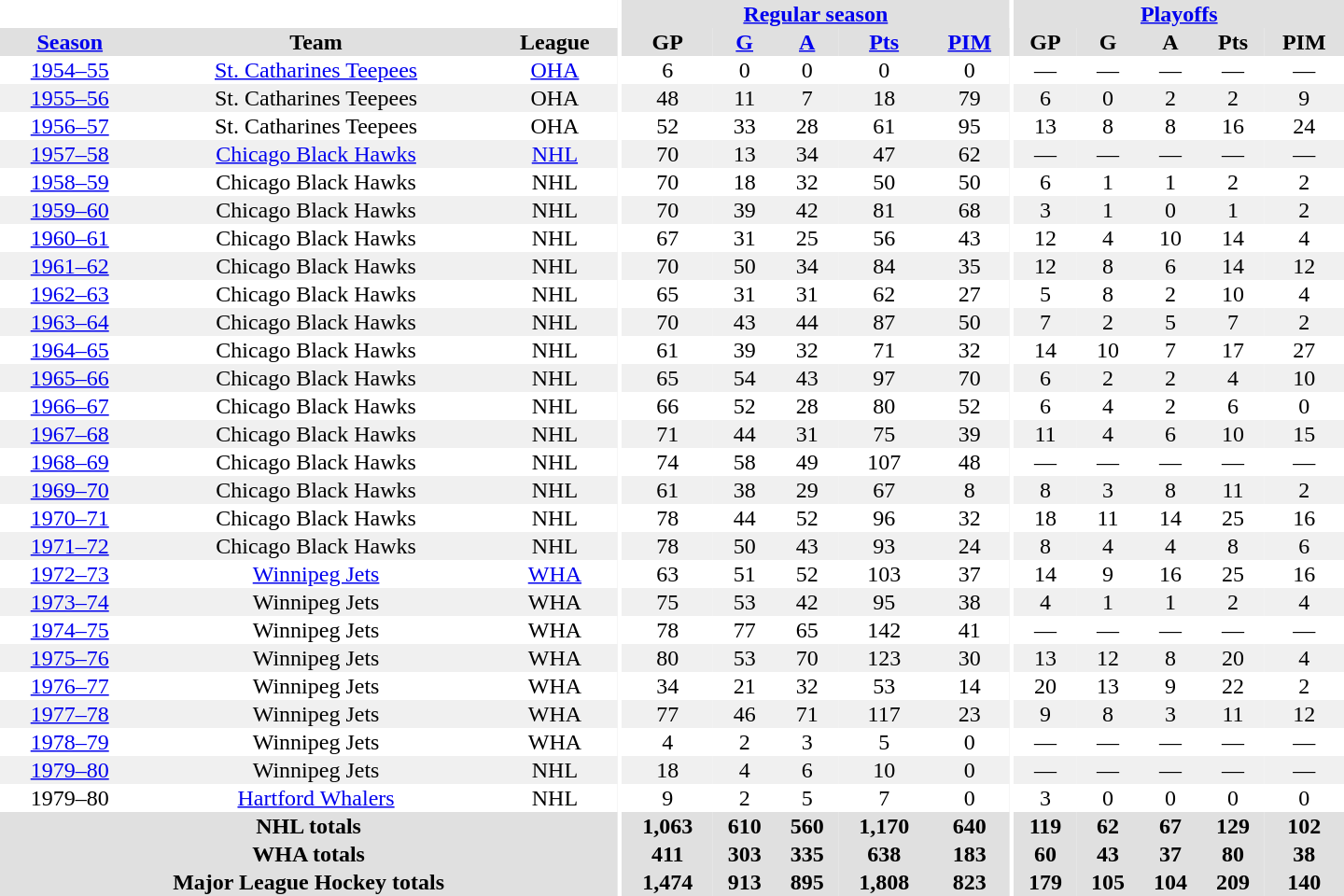<table border="0" cellpadding="1" cellspacing="0" style="text-align:center; width:60em">
<tr bgcolor="#e0e0e0">
<th colspan="3" bgcolor="#ffffff"></th>
<th rowspan="100" bgcolor="#ffffff"></th>
<th colspan="5"><a href='#'>Regular season</a></th>
<th rowspan="100" bgcolor="#ffffff"></th>
<th colspan="5"><a href='#'>Playoffs</a></th>
</tr>
<tr bgcolor="#e0e0e0">
<th><a href='#'>Season</a></th>
<th>Team</th>
<th>League</th>
<th>GP</th>
<th><a href='#'>G</a></th>
<th><a href='#'>A</a></th>
<th><a href='#'>Pts</a></th>
<th><a href='#'>PIM</a></th>
<th>GP</th>
<th>G</th>
<th>A</th>
<th>Pts</th>
<th>PIM</th>
</tr>
<tr>
<td><a href='#'>1954–55</a></td>
<td><a href='#'>St. Catharines Teepees</a></td>
<td><a href='#'>OHA</a></td>
<td>6</td>
<td>0</td>
<td>0</td>
<td>0</td>
<td>0</td>
<td>—</td>
<td>—</td>
<td>—</td>
<td>—</td>
<td>—</td>
</tr>
<tr bgcolor="#f0f0f0">
<td><a href='#'>1955–56</a></td>
<td>St. Catharines Teepees</td>
<td>OHA</td>
<td>48</td>
<td>11</td>
<td>7</td>
<td>18</td>
<td>79</td>
<td>6</td>
<td>0</td>
<td>2</td>
<td>2</td>
<td>9</td>
</tr>
<tr>
<td><a href='#'>1956–57</a></td>
<td>St. Catharines Teepees</td>
<td>OHA</td>
<td>52</td>
<td>33</td>
<td>28</td>
<td>61</td>
<td>95</td>
<td>13</td>
<td>8</td>
<td>8</td>
<td>16</td>
<td>24</td>
</tr>
<tr bgcolor="#f0f0f0">
<td><a href='#'>1957–58</a></td>
<td><a href='#'>Chicago Black Hawks</a></td>
<td><a href='#'>NHL</a></td>
<td>70</td>
<td>13</td>
<td>34</td>
<td>47</td>
<td>62</td>
<td>—</td>
<td>—</td>
<td>—</td>
<td>—</td>
<td>—</td>
</tr>
<tr>
<td><a href='#'>1958–59</a></td>
<td>Chicago Black Hawks</td>
<td>NHL</td>
<td>70</td>
<td>18</td>
<td>32</td>
<td>50</td>
<td>50</td>
<td>6</td>
<td>1</td>
<td>1</td>
<td>2</td>
<td>2</td>
</tr>
<tr bgcolor="#f0f0f0">
<td><a href='#'>1959–60</a></td>
<td>Chicago Black Hawks</td>
<td>NHL</td>
<td>70</td>
<td>39</td>
<td>42</td>
<td>81</td>
<td>68</td>
<td>3</td>
<td>1</td>
<td>0</td>
<td>1</td>
<td>2</td>
</tr>
<tr>
<td><a href='#'>1960–61</a></td>
<td>Chicago Black Hawks</td>
<td>NHL</td>
<td>67</td>
<td>31</td>
<td>25</td>
<td>56</td>
<td>43</td>
<td>12</td>
<td>4</td>
<td>10</td>
<td>14</td>
<td>4</td>
</tr>
<tr bgcolor="#f0f0f0">
<td><a href='#'>1961–62</a></td>
<td>Chicago Black Hawks</td>
<td>NHL</td>
<td>70</td>
<td>50</td>
<td>34</td>
<td>84</td>
<td>35</td>
<td>12</td>
<td>8</td>
<td>6</td>
<td>14</td>
<td>12</td>
</tr>
<tr>
<td><a href='#'>1962–63</a></td>
<td>Chicago Black Hawks</td>
<td>NHL</td>
<td>65</td>
<td>31</td>
<td>31</td>
<td>62</td>
<td>27</td>
<td>5</td>
<td>8</td>
<td>2</td>
<td>10</td>
<td>4</td>
</tr>
<tr bgcolor="#f0f0f0">
<td><a href='#'>1963–64</a></td>
<td>Chicago Black Hawks</td>
<td>NHL</td>
<td>70</td>
<td>43</td>
<td>44</td>
<td>87</td>
<td>50</td>
<td>7</td>
<td>2</td>
<td>5</td>
<td>7</td>
<td>2</td>
</tr>
<tr>
<td><a href='#'>1964–65</a></td>
<td>Chicago Black Hawks</td>
<td>NHL</td>
<td>61</td>
<td>39</td>
<td>32</td>
<td>71</td>
<td>32</td>
<td>14</td>
<td>10</td>
<td>7</td>
<td>17</td>
<td>27</td>
</tr>
<tr bgcolor="#f0f0f0">
<td><a href='#'>1965–66</a></td>
<td>Chicago Black Hawks</td>
<td>NHL</td>
<td>65</td>
<td>54</td>
<td>43</td>
<td>97</td>
<td>70</td>
<td>6</td>
<td>2</td>
<td>2</td>
<td>4</td>
<td>10</td>
</tr>
<tr>
<td><a href='#'>1966–67</a></td>
<td>Chicago Black Hawks</td>
<td>NHL</td>
<td>66</td>
<td>52</td>
<td>28</td>
<td>80</td>
<td>52</td>
<td>6</td>
<td>4</td>
<td>2</td>
<td>6</td>
<td>0</td>
</tr>
<tr bgcolor="#f0f0f0">
<td><a href='#'>1967–68</a></td>
<td>Chicago Black Hawks</td>
<td>NHL</td>
<td>71</td>
<td>44</td>
<td>31</td>
<td>75</td>
<td>39</td>
<td>11</td>
<td>4</td>
<td>6</td>
<td>10</td>
<td>15</td>
</tr>
<tr>
<td><a href='#'>1968–69</a></td>
<td>Chicago Black Hawks</td>
<td>NHL</td>
<td>74</td>
<td>58</td>
<td>49</td>
<td>107</td>
<td>48</td>
<td>—</td>
<td>—</td>
<td>—</td>
<td>—</td>
<td>—</td>
</tr>
<tr bgcolor="#f0f0f0">
<td><a href='#'>1969–70</a></td>
<td>Chicago Black Hawks</td>
<td>NHL</td>
<td>61</td>
<td>38</td>
<td>29</td>
<td>67</td>
<td>8</td>
<td>8</td>
<td>3</td>
<td>8</td>
<td>11</td>
<td>2</td>
</tr>
<tr>
<td><a href='#'>1970–71</a></td>
<td>Chicago Black Hawks</td>
<td>NHL</td>
<td>78</td>
<td>44</td>
<td>52</td>
<td>96</td>
<td>32</td>
<td>18</td>
<td>11</td>
<td>14</td>
<td>25</td>
<td>16</td>
</tr>
<tr bgcolor="#f0f0f0">
<td><a href='#'>1971–72</a></td>
<td>Chicago Black Hawks</td>
<td>NHL</td>
<td>78</td>
<td>50</td>
<td>43</td>
<td>93</td>
<td>24</td>
<td>8</td>
<td>4</td>
<td>4</td>
<td>8</td>
<td>6</td>
</tr>
<tr>
<td><a href='#'>1972–73</a></td>
<td><a href='#'>Winnipeg Jets</a></td>
<td><a href='#'>WHA</a></td>
<td>63</td>
<td>51</td>
<td>52</td>
<td>103</td>
<td>37</td>
<td>14</td>
<td>9</td>
<td>16</td>
<td>25</td>
<td>16</td>
</tr>
<tr bgcolor="#f0f0f0">
<td><a href='#'>1973–74</a></td>
<td>Winnipeg Jets</td>
<td>WHA</td>
<td>75</td>
<td>53</td>
<td>42</td>
<td>95</td>
<td>38</td>
<td>4</td>
<td>1</td>
<td>1</td>
<td>2</td>
<td>4</td>
</tr>
<tr>
<td><a href='#'>1974–75</a></td>
<td>Winnipeg Jets</td>
<td>WHA</td>
<td>78</td>
<td>77</td>
<td>65</td>
<td>142</td>
<td>41</td>
<td>—</td>
<td>—</td>
<td>—</td>
<td>—</td>
<td>—</td>
</tr>
<tr bgcolor="#f0f0f0">
<td><a href='#'>1975–76</a></td>
<td>Winnipeg Jets</td>
<td>WHA</td>
<td>80</td>
<td>53</td>
<td>70</td>
<td>123</td>
<td>30</td>
<td>13</td>
<td>12</td>
<td>8</td>
<td>20</td>
<td>4</td>
</tr>
<tr>
<td><a href='#'>1976–77</a></td>
<td>Winnipeg Jets</td>
<td>WHA</td>
<td>34</td>
<td>21</td>
<td>32</td>
<td>53</td>
<td>14</td>
<td>20</td>
<td>13</td>
<td>9</td>
<td>22</td>
<td>2</td>
</tr>
<tr bgcolor="#f0f0f0">
<td><a href='#'>1977–78</a></td>
<td>Winnipeg Jets</td>
<td>WHA</td>
<td>77</td>
<td>46</td>
<td>71</td>
<td>117</td>
<td>23</td>
<td>9</td>
<td>8</td>
<td>3</td>
<td>11</td>
<td>12</td>
</tr>
<tr>
<td><a href='#'>1978–79</a></td>
<td>Winnipeg Jets</td>
<td>WHA</td>
<td>4</td>
<td>2</td>
<td>3</td>
<td>5</td>
<td>0</td>
<td>—</td>
<td>—</td>
<td>—</td>
<td>—</td>
<td>—</td>
</tr>
<tr bgcolor="#f0f0f0">
<td><a href='#'>1979–80</a></td>
<td>Winnipeg Jets</td>
<td>NHL</td>
<td>18</td>
<td>4</td>
<td>6</td>
<td>10</td>
<td>0</td>
<td>—</td>
<td>—</td>
<td>—</td>
<td>—</td>
<td>—</td>
</tr>
<tr>
<td>1979–80</td>
<td><a href='#'>Hartford Whalers</a></td>
<td>NHL</td>
<td>9</td>
<td>2</td>
<td>5</td>
<td>7</td>
<td>0</td>
<td>3</td>
<td>0</td>
<td>0</td>
<td>0</td>
<td>0</td>
</tr>
<tr bgcolor="#e0e0e0">
<th colspan="3">NHL totals</th>
<th>1,063</th>
<th>610</th>
<th>560</th>
<th>1,170</th>
<th>640</th>
<th>119</th>
<th>62</th>
<th>67</th>
<th>129</th>
<th>102</th>
</tr>
<tr bgcolor="#e0e0e0">
<th colspan="3">WHA totals</th>
<th>411</th>
<th>303</th>
<th>335</th>
<th>638</th>
<th>183</th>
<th>60</th>
<th>43</th>
<th>37</th>
<th>80</th>
<th>38</th>
</tr>
<tr bgcolor="#e0e0e0">
<th colspan="3">Major League Hockey totals</th>
<th>1,474</th>
<th>913</th>
<th>895</th>
<th>1,808</th>
<th>823</th>
<th>179</th>
<th>105</th>
<th>104</th>
<th>209</th>
<th>140</th>
</tr>
</table>
